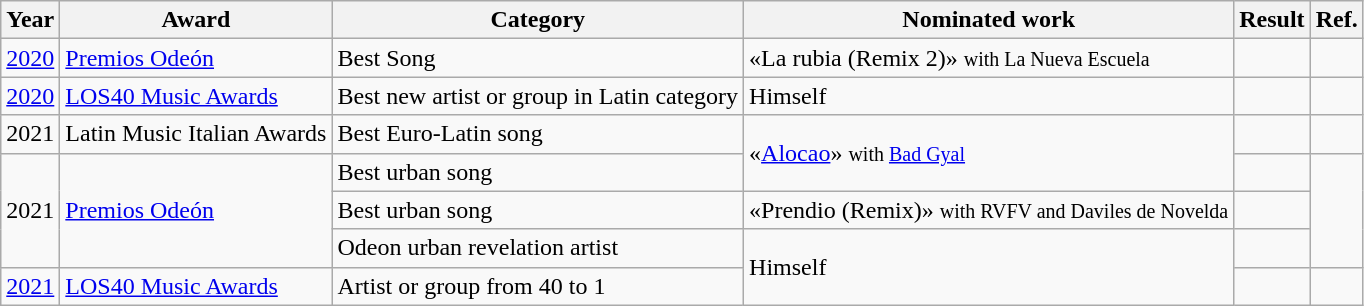<table class="wikitable">
<tr>
<th>Year</th>
<th>Award</th>
<th>Category</th>
<th>Nominated work</th>
<th>Result</th>
<th>Ref.</th>
</tr>
<tr>
<td><a href='#'>2020</a></td>
<td><a href='#'>Premios Odeón</a></td>
<td>Best Song</td>
<td>«La rubia (Remix 2)» <small>with La Nueva Escuela</small></td>
<td></td>
<td></td>
</tr>
<tr>
<td><a href='#'>2020</a></td>
<td><a href='#'>LOS40 Music Awards</a></td>
<td>Best new artist or group in Latin category</td>
<td>Himself</td>
<td></td>
<td></td>
</tr>
<tr>
<td>2021</td>
<td>Latin Music Italian Awards</td>
<td>Best Euro-Latin song</td>
<td rowspan="2">«<a href='#'>Alocao</a>» <small>with <a href='#'>Bad Gyal</a></small></td>
<td></td>
<td></td>
</tr>
<tr>
<td rowspan="3">2021</td>
<td rowspan="3"><a href='#'>Premios Odeón</a></td>
<td>Best urban song</td>
<td></td>
<td rowspan="3"></td>
</tr>
<tr>
<td>Best urban song</td>
<td>«Prendio (Remix)» <small>with RVFV and Daviles de Novelda</small></td>
<td></td>
</tr>
<tr>
<td>Odeon urban revelation artist</td>
<td rowspan="2">Himself</td>
<td></td>
</tr>
<tr>
<td><a href='#'>2021</a></td>
<td><a href='#'>LOS40 Music Awards</a></td>
<td>Artist or group from 40 to 1</td>
<td></td>
<td></td>
</tr>
</table>
